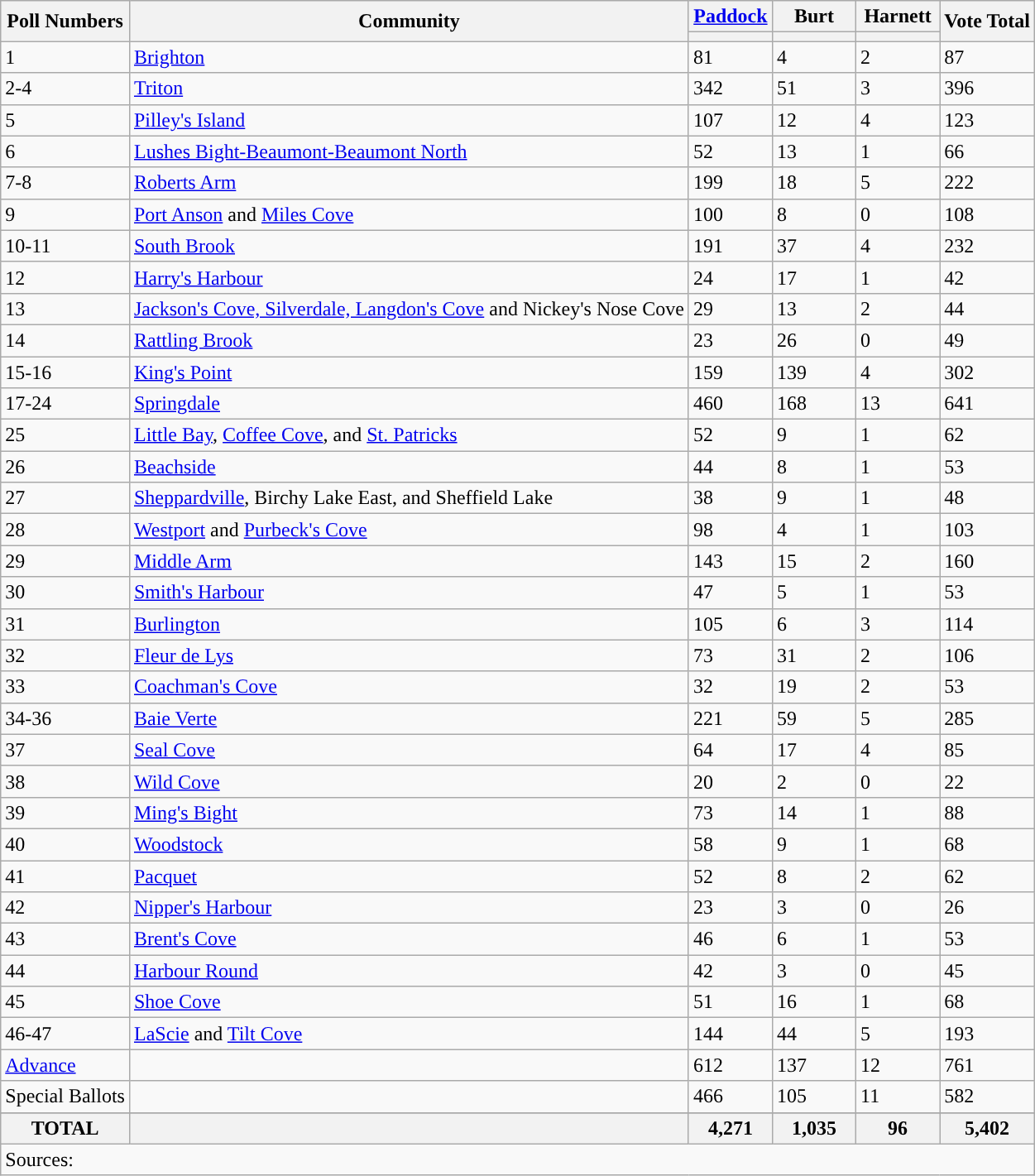<table class="wikitable sortable">
<tr>
<th rowspan="2">Poll Numbers</th>
<th rowspan="2">Community</th>
<th width="60px" class="unsortable"><a href='#'>Paddock</a></th>
<th width="60px" class="unsortable">Burt</th>
<th width="60px" class="unsortable">Harnett</th>
<th rowspan="2">Vote Total</th>
</tr>
<tr>
<th style="background:"></th>
<th style="background:"></th>
<th style="background:"></th>
</tr>
<tr>
<td>1</td>
<td><a href='#'>Brighton</a></td>
<td>81</td>
<td>4</td>
<td>2</td>
<td>87</td>
</tr>
<tr>
<td>2-4</td>
<td><a href='#'>Triton</a></td>
<td>342</td>
<td>51</td>
<td>3</td>
<td>396</td>
</tr>
<tr>
<td>5</td>
<td><a href='#'>Pilley's Island</a></td>
<td>107</td>
<td>12</td>
<td>4</td>
<td>123</td>
</tr>
<tr>
<td>6</td>
<td><a href='#'>Lushes Bight-Beaumont-Beaumont North</a></td>
<td>52</td>
<td>13</td>
<td>1</td>
<td>66</td>
</tr>
<tr>
<td>7-8</td>
<td><a href='#'>Roberts Arm</a></td>
<td>199</td>
<td>18</td>
<td>5</td>
<td>222</td>
</tr>
<tr>
<td>9</td>
<td><a href='#'>Port Anson</a> and <a href='#'>Miles Cove</a></td>
<td>100</td>
<td>8</td>
<td>0</td>
<td>108</td>
</tr>
<tr>
<td>10-11</td>
<td><a href='#'>South Brook</a></td>
<td>191</td>
<td>37</td>
<td>4</td>
<td>232</td>
</tr>
<tr>
<td>12</td>
<td><a href='#'>Harry's Harbour</a></td>
<td>24</td>
<td>17</td>
<td>1</td>
<td>42</td>
</tr>
<tr>
<td>13</td>
<td><a href='#'>Jackson's Cove, Silverdale, Langdon's Cove</a> and Nickey's Nose Cove</td>
<td>29</td>
<td>13</td>
<td>2</td>
<td>44</td>
</tr>
<tr>
<td>14</td>
<td><a href='#'>Rattling Brook</a></td>
<td>23</td>
<td>26</td>
<td>0</td>
<td>49</td>
</tr>
<tr>
<td>15-16</td>
<td><a href='#'>King's Point</a></td>
<td>159</td>
<td>139</td>
<td>4</td>
<td>302</td>
</tr>
<tr>
<td>17-24</td>
<td><a href='#'>Springdale</a></td>
<td>460</td>
<td>168</td>
<td>13</td>
<td>641</td>
</tr>
<tr>
<td>25</td>
<td><a href='#'>Little Bay</a>, <a href='#'>Coffee Cove</a>, and <a href='#'>St. Patricks</a></td>
<td>52</td>
<td>9</td>
<td>1</td>
<td>62</td>
</tr>
<tr>
<td>26</td>
<td><a href='#'>Beachside</a></td>
<td>44</td>
<td>8</td>
<td>1</td>
<td>53</td>
</tr>
<tr>
<td>27</td>
<td><a href='#'>Sheppardville</a>, Birchy Lake East, and Sheffield Lake</td>
<td>38</td>
<td>9</td>
<td>1</td>
<td>48</td>
</tr>
<tr>
<td>28</td>
<td><a href='#'>Westport</a> and <a href='#'>Purbeck's Cove</a></td>
<td>98</td>
<td>4</td>
<td>1</td>
<td>103</td>
</tr>
<tr>
<td>29</td>
<td><a href='#'>Middle Arm</a></td>
<td>143</td>
<td>15</td>
<td>2</td>
<td>160</td>
</tr>
<tr>
<td>30</td>
<td><a href='#'>Smith's Harbour</a></td>
<td>47</td>
<td>5</td>
<td>1</td>
<td>53</td>
</tr>
<tr>
<td>31</td>
<td><a href='#'>Burlington</a></td>
<td>105</td>
<td>6</td>
<td>3</td>
<td>114</td>
</tr>
<tr>
<td>32</td>
<td><a href='#'>Fleur de Lys</a></td>
<td>73</td>
<td>31</td>
<td>2</td>
<td>106</td>
</tr>
<tr>
<td>33</td>
<td><a href='#'>Coachman's Cove</a></td>
<td>32</td>
<td>19</td>
<td>2</td>
<td>53</td>
</tr>
<tr>
<td>34-36</td>
<td><a href='#'>Baie Verte</a></td>
<td>221</td>
<td>59</td>
<td>5</td>
<td>285</td>
</tr>
<tr>
<td>37</td>
<td><a href='#'>Seal Cove</a></td>
<td>64</td>
<td>17</td>
<td>4</td>
<td>85</td>
</tr>
<tr>
<td>38</td>
<td><a href='#'>Wild Cove</a></td>
<td>20</td>
<td>2</td>
<td>0</td>
<td>22</td>
</tr>
<tr>
<td>39</td>
<td><a href='#'>Ming's Bight</a></td>
<td>73</td>
<td>14</td>
<td>1</td>
<td>88</td>
</tr>
<tr>
<td>40</td>
<td><a href='#'>Woodstock</a></td>
<td>58</td>
<td>9</td>
<td>1</td>
<td>68</td>
</tr>
<tr>
<td>41</td>
<td><a href='#'>Pacquet</a></td>
<td>52</td>
<td>8</td>
<td>2</td>
<td>62</td>
</tr>
<tr>
<td>42</td>
<td><a href='#'>Nipper's Harbour</a></td>
<td>23</td>
<td>3</td>
<td>0</td>
<td>26</td>
</tr>
<tr>
<td>43</td>
<td><a href='#'>Brent's Cove</a></td>
<td>46</td>
<td>6</td>
<td>1</td>
<td>53</td>
</tr>
<tr>
<td>44</td>
<td><a href='#'>Harbour Round</a></td>
<td>42</td>
<td>3</td>
<td>0</td>
<td>45</td>
</tr>
<tr>
<td>45</td>
<td><a href='#'>Shoe Cove</a></td>
<td>51</td>
<td>16</td>
<td>1</td>
<td>68</td>
</tr>
<tr>
<td>46-47</td>
<td><a href='#'>LaScie</a> and <a href='#'>Tilt Cove</a></td>
<td>144</td>
<td>44</td>
<td>5</td>
<td>193</td>
</tr>
<tr>
<td><a href='#'>Advance</a></td>
<td></td>
<td>612</td>
<td>137</td>
<td>12</td>
<td>761</td>
</tr>
<tr>
<td>Special Ballots</td>
<td></td>
<td>466</td>
<td>105</td>
<td>11</td>
<td>582</td>
</tr>
<tr>
</tr>
<tr class="sortbottom">
<th>TOTAL</th>
<th></th>
<th>4,271</th>
<th>1,035</th>
<th>96</th>
<th>5,402</th>
</tr>
<tr>
<td colspan="6">Sources:</td>
</tr>
</table>
